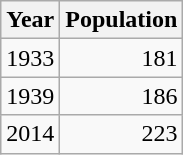<table class="wikitable">
<tr>
<th>Year</th>
<th>Population</th>
</tr>
<tr>
<td>1933</td>
<td align="right">181</td>
</tr>
<tr>
<td>1939</td>
<td align="right">186</td>
</tr>
<tr>
<td>2014</td>
<td align="right">223</td>
</tr>
</table>
